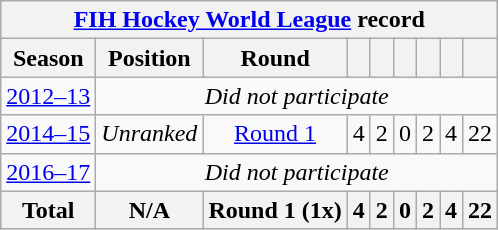<table class="wikitable" style="text-align: center;">
<tr>
<th colspan=9><a href='#'>FIH Hockey World League</a> record</th>
</tr>
<tr>
<th>Season</th>
<th>Position</th>
<th>Round</th>
<th></th>
<th></th>
<th></th>
<th></th>
<th></th>
<th></th>
</tr>
<tr>
<td><a href='#'>2012–13</a></td>
<td colspan=8><em>Did not participate</em></td>
</tr>
<tr>
<td><a href='#'>2014–15</a></td>
<td><em>Unranked</em></td>
<td><a href='#'>Round 1</a></td>
<td>4</td>
<td>2</td>
<td>0</td>
<td>2</td>
<td>4</td>
<td>22</td>
</tr>
<tr>
<td><a href='#'>2016–17</a></td>
<td colspan=8><em>Did not participate</em></td>
</tr>
<tr>
<th>Total</th>
<th>N/A</th>
<th>Round 1 (1x)</th>
<th>4</th>
<th>2</th>
<th>0</th>
<th>2</th>
<th>4</th>
<th>22</th>
</tr>
</table>
